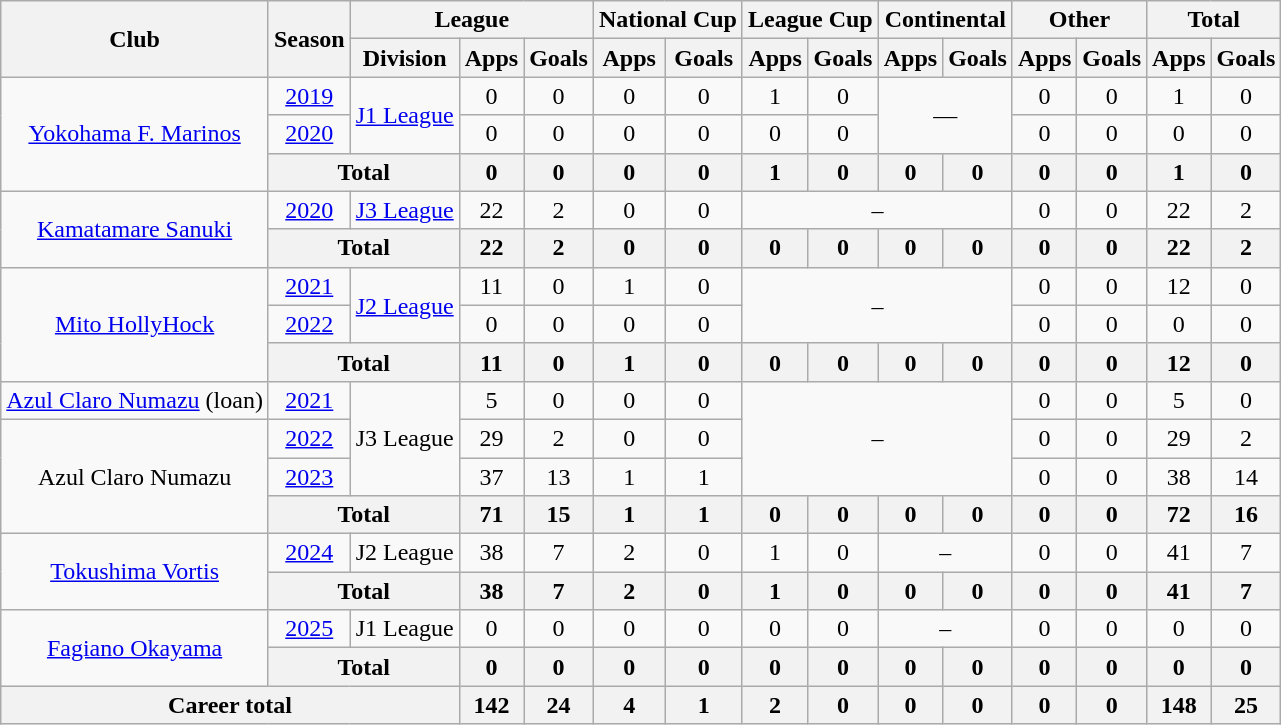<table class="wikitable" style="text-align: center">
<tr>
<th rowspan="2">Club</th>
<th rowspan="2">Season</th>
<th colspan="3">League</th>
<th colspan="2">National Cup</th>
<th colspan="2">League Cup</th>
<th colspan="2">Continental</th>
<th colspan="2">Other</th>
<th colspan="2">Total</th>
</tr>
<tr>
<th>Division</th>
<th>Apps</th>
<th>Goals</th>
<th>Apps</th>
<th>Goals</th>
<th>Apps</th>
<th>Goals</th>
<th>Apps</th>
<th>Goals</th>
<th>Apps</th>
<th>Goals</th>
<th>Apps</th>
<th>Goals</th>
</tr>
<tr>
<td rowspan="3"><a href='#'>Yokohama F. Marinos</a></td>
<td><a href='#'>2019</a></td>
<td rowspan="2"><a href='#'>J1 League</a></td>
<td>0</td>
<td>0</td>
<td>0</td>
<td>0</td>
<td>1</td>
<td>0</td>
<td rowspan="2" colspan="2">—</td>
<td>0</td>
<td>0</td>
<td>1</td>
<td>0</td>
</tr>
<tr>
<td><a href='#'>2020</a></td>
<td>0</td>
<td>0</td>
<td>0</td>
<td>0</td>
<td>0</td>
<td>0</td>
<td>0</td>
<td>0</td>
<td>0</td>
<td>0</td>
</tr>
<tr>
<th colspan=2>Total</th>
<th>0</th>
<th>0</th>
<th>0</th>
<th>0</th>
<th>1</th>
<th>0</th>
<th>0</th>
<th>0</th>
<th>0</th>
<th>0</th>
<th>1</th>
<th>0</th>
</tr>
<tr>
<td rowspan=2><a href='#'>Kamatamare Sanuki</a></td>
<td><a href='#'>2020</a></td>
<td><a href='#'>J3 League</a></td>
<td>22</td>
<td>2</td>
<td>0</td>
<td>0</td>
<td colspan="4">–</td>
<td>0</td>
<td>0</td>
<td>22</td>
<td>2</td>
</tr>
<tr>
<th colspan=2>Total</th>
<th>22</th>
<th>2</th>
<th>0</th>
<th>0</th>
<th>0</th>
<th>0</th>
<th>0</th>
<th>0</th>
<th>0</th>
<th>0</th>
<th>22</th>
<th>2</th>
</tr>
<tr>
<td rowspan=3><a href='#'>Mito HollyHock</a></td>
<td><a href='#'>2021</a></td>
<td rowspan=2><a href='#'>J2 League</a></td>
<td>11</td>
<td>0</td>
<td>1</td>
<td>0</td>
<td rowspan="2" colspan="4">–</td>
<td>0</td>
<td>0</td>
<td>12</td>
<td>0</td>
</tr>
<tr>
<td><a href='#'>2022</a></td>
<td>0</td>
<td>0</td>
<td>0</td>
<td>0</td>
<td>0</td>
<td>0</td>
<td>0</td>
<td>0</td>
</tr>
<tr>
<th colspan=2>Total</th>
<th>11</th>
<th>0</th>
<th>1</th>
<th>0</th>
<th>0</th>
<th>0</th>
<th>0</th>
<th>0</th>
<th>0</th>
<th>0</th>
<th>12</th>
<th>0</th>
</tr>
<tr>
<td><a href='#'>Azul Claro Numazu</a> (loan)</td>
<td><a href='#'>2021</a></td>
<td rowspan=3>J3 League</td>
<td>5</td>
<td>0</td>
<td>0</td>
<td>0</td>
<td rowspan="3" colspan="4">–</td>
<td>0</td>
<td>0</td>
<td>5</td>
<td>0</td>
</tr>
<tr>
<td rowspan=3>Azul Claro Numazu</td>
<td><a href='#'>2022</a></td>
<td>29</td>
<td>2</td>
<td>0</td>
<td>0</td>
<td>0</td>
<td>0</td>
<td>29</td>
<td>2</td>
</tr>
<tr>
<td><a href='#'>2023</a></td>
<td>37</td>
<td>13</td>
<td>1</td>
<td>1</td>
<td>0</td>
<td>0</td>
<td>38</td>
<td>14</td>
</tr>
<tr>
<th colspan=2>Total</th>
<th>71</th>
<th>15</th>
<th>1</th>
<th>1</th>
<th>0</th>
<th>0</th>
<th>0</th>
<th>0</th>
<th>0</th>
<th>0</th>
<th>72</th>
<th>16</th>
</tr>
<tr>
<td rowspan=2><a href='#'>Tokushima Vortis</a></td>
<td><a href='#'>2024</a></td>
<td>J2 League</td>
<td>38</td>
<td>7</td>
<td>2</td>
<td>0</td>
<td>1</td>
<td>0</td>
<td colspan="2">–</td>
<td>0</td>
<td>0</td>
<td>41</td>
<td>7</td>
</tr>
<tr>
<th colspan=2>Total</th>
<th>38</th>
<th>7</th>
<th>2</th>
<th>0</th>
<th>1</th>
<th>0</th>
<th>0</th>
<th>0</th>
<th>0</th>
<th>0</th>
<th>41</th>
<th>7</th>
</tr>
<tr>
<td rowspan=2><a href='#'>Fagiano Okayama</a></td>
<td><a href='#'>2025</a></td>
<td>J1 League</td>
<td>0</td>
<td>0</td>
<td>0</td>
<td>0</td>
<td>0</td>
<td>0</td>
<td colspan="2">–</td>
<td>0</td>
<td>0</td>
<td>0</td>
<td>0</td>
</tr>
<tr>
<th colspan=2>Total</th>
<th>0</th>
<th>0</th>
<th>0</th>
<th>0</th>
<th>0</th>
<th>0</th>
<th>0</th>
<th>0</th>
<th>0</th>
<th>0</th>
<th>0</th>
<th>0</th>
</tr>
<tr>
<th colspan=3>Career total</th>
<th>142</th>
<th>24</th>
<th>4</th>
<th>1</th>
<th>2</th>
<th>0</th>
<th>0</th>
<th>0</th>
<th>0</th>
<th>0</th>
<th>148</th>
<th>25</th>
</tr>
</table>
